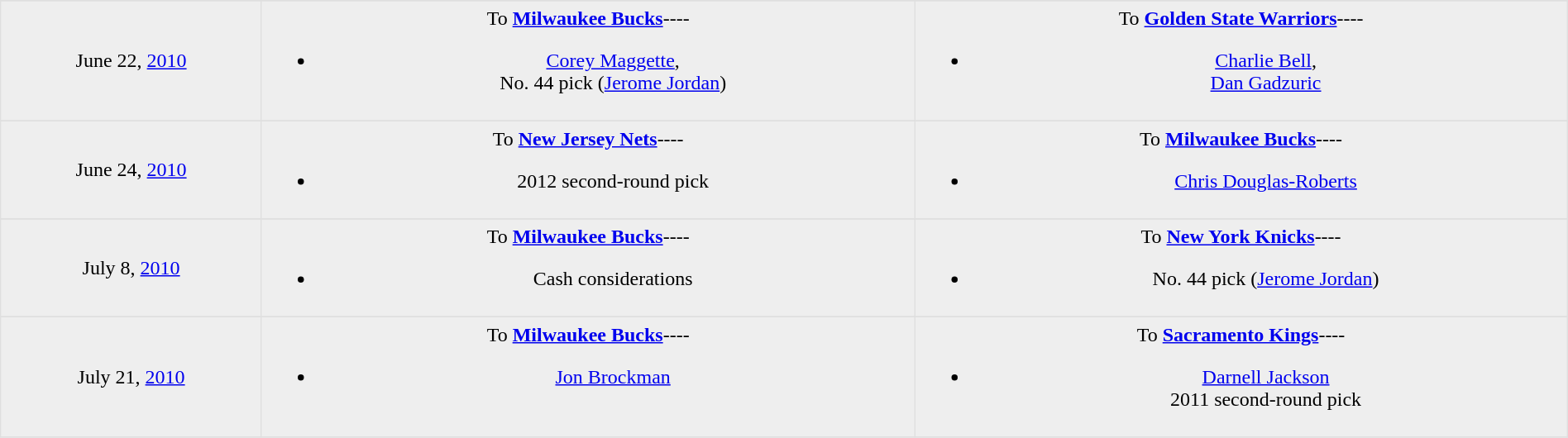<table border=1 style="border-collapse:collapse; text-align: center; width: 100%" bordercolor="#DFDFDF"  cellpadding="5">
<tr>
</tr>
<tr bgcolor="eeeeee">
<td style="width:12%">June 22, <a href='#'>2010</a></td>
<td style="width:30%" valign="top">To <strong><a href='#'>Milwaukee Bucks</a></strong>----<br><ul><li> <a href='#'>Corey Maggette</a>,<br>No. 44 pick (<a href='#'>Jerome Jordan</a>)</li></ul></td>
<td style="width:30%" valign="top">To <strong><a href='#'>Golden State Warriors</a></strong>----<br><ul><li> <a href='#'>Charlie Bell</a>,<br> <a href='#'>Dan Gadzuric</a></li></ul></td>
</tr>
<tr>
</tr>
<tr bgcolor="eeeeee">
<td style="width:12%">June 24, <a href='#'>2010</a></td>
<td style="width:30%" valign="top">To <strong><a href='#'>New Jersey Nets</a></strong>----<br><ul><li>2012 second-round pick</li></ul></td>
<td style="width:30%" valign="top">To <strong><a href='#'>Milwaukee Bucks</a></strong>----<br><ul><li> <a href='#'>Chris Douglas-Roberts</a></li></ul></td>
</tr>
<tr>
</tr>
<tr bgcolor="eeeeee">
<td style="width:12%">July 8, <a href='#'>2010</a></td>
<td style="width:30%" valign="top">To <strong><a href='#'>Milwaukee Bucks</a></strong>----<br><ul><li>Cash considerations</li></ul></td>
<td style="width:30%" valign="top">To <strong><a href='#'>New York Knicks</a></strong>----<br><ul><li>No. 44 pick (<a href='#'>Jerome Jordan</a>)</li></ul></td>
</tr>
<tr>
</tr>
<tr bgcolor="eeeeee">
<td style="width:12%">July 21, <a href='#'>2010</a></td>
<td style="width:30%" valign="top">To <strong><a href='#'>Milwaukee Bucks</a></strong>----<br><ul><li> <a href='#'>Jon Brockman</a></li></ul></td>
<td style="width:30%" valign="top">To <strong><a href='#'>Sacramento Kings</a></strong>----<br><ul><li> <a href='#'>Darnell Jackson</a><br>2011 second-round pick</li></ul></td>
</tr>
<tr>
</tr>
</table>
